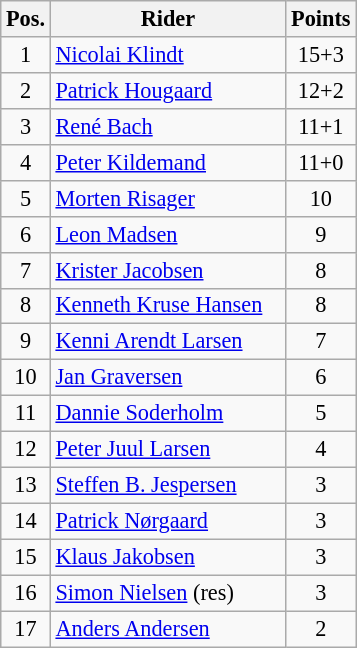<table class=wikitable style="font-size:93%;">
<tr>
<th width=25px>Pos.</th>
<th width=150px>Rider</th>
<th width=40px>Points</th>
</tr>
<tr align=center>
<td>1</td>
<td align=left><a href='#'>Nicolai Klindt</a></td>
<td>15+3</td>
</tr>
<tr align=center>
<td>2</td>
<td align=left><a href='#'>Patrick Hougaard</a></td>
<td>12+2</td>
</tr>
<tr align=center>
<td>3</td>
<td align=left><a href='#'>René Bach</a></td>
<td>11+1</td>
</tr>
<tr align=center>
<td>4</td>
<td align=left><a href='#'>Peter Kildemand</a></td>
<td>11+0</td>
</tr>
<tr align=center>
<td>5</td>
<td align=left><a href='#'>Morten Risager</a></td>
<td>10</td>
</tr>
<tr align=center>
<td>6</td>
<td align=left><a href='#'>Leon Madsen</a></td>
<td>9</td>
</tr>
<tr align=center>
<td>7</td>
<td align=left><a href='#'>Krister Jacobsen</a></td>
<td>8</td>
</tr>
<tr align=center>
<td>8</td>
<td align=left><a href='#'>Kenneth Kruse Hansen</a></td>
<td>8</td>
</tr>
<tr align=center>
<td>9</td>
<td align=left><a href='#'>Kenni Arendt Larsen</a></td>
<td>7</td>
</tr>
<tr align=center>
<td>10</td>
<td align=left><a href='#'>Jan Graversen</a></td>
<td>6</td>
</tr>
<tr align=center>
<td>11</td>
<td align=left><a href='#'>Dannie Soderholm</a></td>
<td>5</td>
</tr>
<tr align=center>
<td>12</td>
<td align=left><a href='#'>Peter Juul Larsen</a></td>
<td>4</td>
</tr>
<tr align=center>
<td>13</td>
<td align=left><a href='#'>Steffen B. Jespersen</a></td>
<td>3</td>
</tr>
<tr align=center>
<td>14</td>
<td align=left><a href='#'>Patrick Nørgaard</a></td>
<td>3</td>
</tr>
<tr align=center>
<td>15</td>
<td align=left><a href='#'>Klaus Jakobsen</a></td>
<td>3</td>
</tr>
<tr align=center>
<td>16</td>
<td align=left><a href='#'>Simon Nielsen</a> (res)</td>
<td>3</td>
</tr>
<tr align=center>
<td>17</td>
<td align=left><a href='#'>Anders Andersen</a></td>
<td>2</td>
</tr>
</table>
